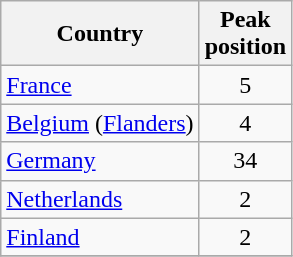<table class="wikitable sortable plainrowheaders">
<tr>
<th align="center">Country</th>
<th align="center">Peak<br>position</th>
</tr>
<tr>
<td><a href='#'>France</a></td>
<td align="center">5</td>
</tr>
<tr>
<td><a href='#'>Belgium</a> (<a href='#'>Flanders</a>)</td>
<td align="center">4</td>
</tr>
<tr>
<td><a href='#'>Germany</a></td>
<td align="center">34</td>
</tr>
<tr>
<td><a href='#'>Netherlands</a></td>
<td align="center">2</td>
</tr>
<tr>
<td><a href='#'>Finland</a></td>
<td align="center">2</td>
</tr>
<tr>
</tr>
</table>
